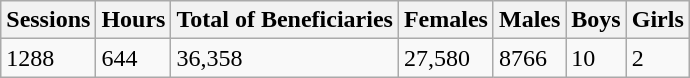<table class="wikitable">
<tr>
<th>Sessions</th>
<th>Hours</th>
<th>Total of Beneficiaries</th>
<th>Females</th>
<th>Males</th>
<th>Boys</th>
<th>Girls</th>
</tr>
<tr>
<td>1288</td>
<td>644</td>
<td>36,358</td>
<td>27,580</td>
<td>8766</td>
<td>10</td>
<td>2</td>
</tr>
</table>
